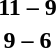<table style="text-align:center">
<tr>
<th width=200></th>
<th width=100></th>
<th width=200></th>
</tr>
<tr>
<td align=right></td>
<td><strong>11 – 9</strong></td>
<td align=left></td>
</tr>
<tr>
<td align=right></td>
<td><strong>9 – 6</strong></td>
<td align=left></td>
</tr>
</table>
